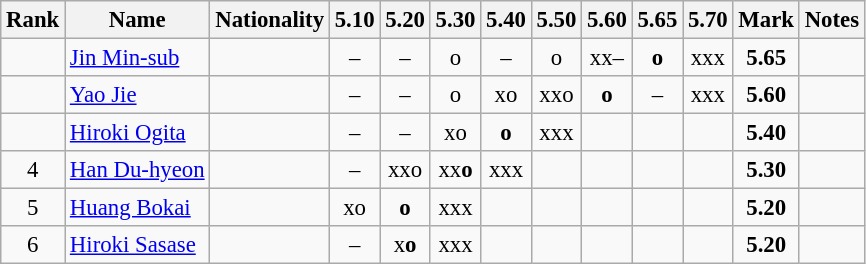<table class="wikitable sortable" style="text-align:center;font-size:95%">
<tr>
<th>Rank</th>
<th>Name</th>
<th>Nationality</th>
<th>5.10</th>
<th>5.20</th>
<th>5.30</th>
<th>5.40</th>
<th>5.50</th>
<th>5.60</th>
<th>5.65</th>
<th>5.70</th>
<th>Mark</th>
<th>Notes</th>
</tr>
<tr>
<td></td>
<td align=left><a href='#'>Jin Min-sub</a></td>
<td align=left></td>
<td>–</td>
<td>–</td>
<td>o</td>
<td>–</td>
<td>o</td>
<td>xx–</td>
<td><strong>o</strong></td>
<td>xxx</td>
<td><strong>5.65</strong></td>
<td></td>
</tr>
<tr>
<td></td>
<td align=left><a href='#'>Yao Jie</a></td>
<td align=left></td>
<td>–</td>
<td>–</td>
<td>o</td>
<td>xo</td>
<td>xxo</td>
<td><strong>o</strong></td>
<td>–</td>
<td>xxx</td>
<td><strong>5.60</strong></td>
<td></td>
</tr>
<tr>
<td></td>
<td align=left><a href='#'>Hiroki Ogita</a></td>
<td align=left></td>
<td>–</td>
<td>–</td>
<td>xo</td>
<td><strong>o</strong></td>
<td>xxx</td>
<td></td>
<td></td>
<td></td>
<td><strong>5.40</strong></td>
<td></td>
</tr>
<tr>
<td>4</td>
<td align=left><a href='#'>Han Du-hyeon</a></td>
<td align=left></td>
<td>–</td>
<td>xxo</td>
<td>xx<strong>o</strong></td>
<td>xxx</td>
<td></td>
<td></td>
<td></td>
<td></td>
<td><strong>5.30</strong></td>
<td></td>
</tr>
<tr>
<td>5</td>
<td align=left><a href='#'>Huang Bokai</a></td>
<td align=left></td>
<td>xo</td>
<td><strong>o</strong></td>
<td>xxx</td>
<td></td>
<td></td>
<td></td>
<td></td>
<td></td>
<td><strong>5.20</strong></td>
<td></td>
</tr>
<tr>
<td>6</td>
<td align=left><a href='#'>Hiroki Sasase</a></td>
<td align=left></td>
<td>–</td>
<td>x<strong>o</strong></td>
<td>xxx</td>
<td></td>
<td></td>
<td></td>
<td></td>
<td></td>
<td><strong>5.20</strong></td>
<td></td>
</tr>
</table>
